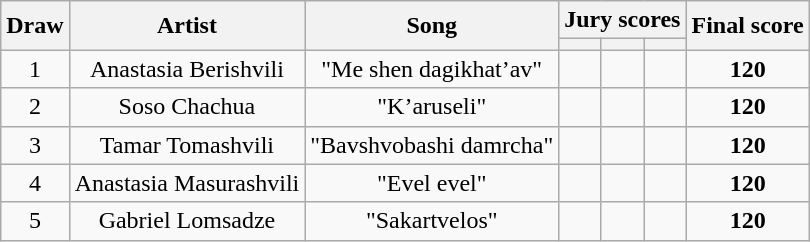<table class="sortable wikitable" style="text-align:center;margin:1em auto 1em auto">
<tr>
<th rowspan="2" scope="col">Draw</th>
<th rowspan="2" scope="col">Artist</th>
<th rowspan="2" scope="col">Song</th>
<th colspan="3" scope="col">Jury scores</th>
<th rowspan="2" scope="col">Final score</th>
</tr>
<tr>
<th colspan="1" scope="col" class="unsortable"><small></small></th>
<th colspan="1" scope="col" class="unsortable"><small></small></th>
<th colspan="1" scope="col" class="unsortable"><small></small></th>
</tr>
<tr>
<td>1</td>
<td rowspan="1">Anastasia Berishvili</td>
<td>"Me shen dagikhat’av"<br></td>
<td colspan="1"></td>
<td colspan="1"></td>
<td colspan="1"></td>
<td colspan="1"><strong>120</strong></td>
</tr>
<tr>
<td>2</td>
<td rowspan="1">Soso Chachua</td>
<td>"K’aruseli"<br></td>
<td colspan="1"></td>
<td colspan="1"></td>
<td colspan="1"></td>
<td colspan="1"><strong>120</strong></td>
</tr>
<tr>
<td>3</td>
<td rowspan="1">Tamar Tomashvili</td>
<td>"Bavshvobashi damrcha"<br></td>
<td colspan="1"></td>
<td colspan="1"></td>
<td colspan="1"></td>
<td colspan="1"><strong>120</strong></td>
</tr>
<tr>
<td>4</td>
<td rowspan="1">Anastasia Masurashvili</td>
<td>"Evel evel"<br></td>
<td colspan="1"></td>
<td colspan="1"></td>
<td colspan="1"></td>
<td colspan="1"><strong>120</strong></td>
</tr>
<tr>
<td>5</td>
<td>Gabriel Lomsadze</td>
<td>"Sakartvelos"<br></td>
<td colspan="1"></td>
<td colspan="1"></td>
<td colspan="1"></td>
<td colspan="1"><strong>120</strong></td>
</tr>
</table>
